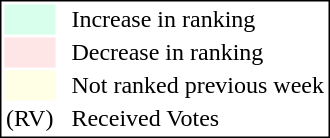<table style="border:1px solid black;">
<tr>
<td style="background:#D8FFEB; width:20px;"></td>
<td> </td>
<td>Increase in ranking</td>
</tr>
<tr>
<td style="background:#FFE6E6; width:20px;"></td>
<td> </td>
<td>Decrease in ranking</td>
</tr>
<tr>
<td style="background:#FFFFE6; width:20px;"></td>
<td> </td>
<td>Not ranked previous week</td>
</tr>
<tr>
<td>(RV)</td>
<td> </td>
<td>Received Votes</td>
</tr>
</table>
